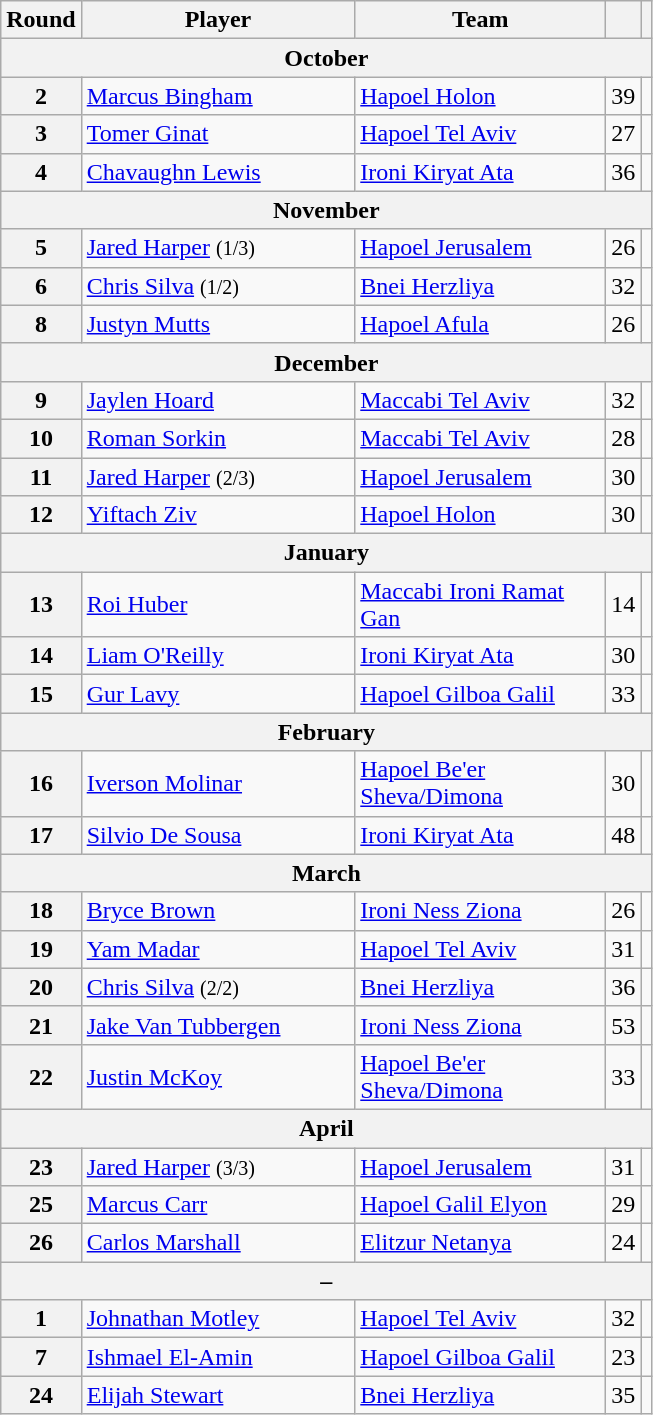<table class="wikitable" style="text-align:center;">
<tr>
<th>Round</th>
<th style="width:175px;">Player</th>
<th style="width:160px;">Team</th>
<th><a href='#'></a></th>
<th></th>
</tr>
<tr>
<th colspan=5>October</th>
</tr>
<tr>
<th>2</th>
<td align=left> <a href='#'>Marcus Bingham</a></td>
<td align=left><a href='#'>Hapoel Holon</a></td>
<td>39</td>
<td></td>
</tr>
<tr>
<th>3</th>
<td align=left> <a href='#'>Tomer Ginat</a></td>
<td align=left><a href='#'>Hapoel Tel Aviv</a></td>
<td>27</td>
<td></td>
</tr>
<tr>
<th>4</th>
<td align=left> <a href='#'>Chavaughn Lewis</a></td>
<td align=left><a href='#'>Ironi Kiryat Ata</a></td>
<td>36</td>
<td></td>
</tr>
<tr>
<th colspan=5>November</th>
</tr>
<tr>
<th>5</th>
<td align=left> <a href='#'>Jared Harper</a> <small>(1/3)</small></td>
<td align=left><a href='#'>Hapoel Jerusalem</a></td>
<td>26</td>
<td></td>
</tr>
<tr>
<th>6</th>
<td align=left> <a href='#'>Chris Silva</a> <small>(1/2)</small></td>
<td align=left><a href='#'>Bnei Herzliya</a></td>
<td>32</td>
<td></td>
</tr>
<tr>
<th>8</th>
<td align=left> <a href='#'>Justyn Mutts</a></td>
<td align=left><a href='#'>Hapoel Afula</a></td>
<td>26</td>
<td></td>
</tr>
<tr>
<th colspan=5>December</th>
</tr>
<tr>
<th>9</th>
<td align=left> <a href='#'>Jaylen Hoard</a></td>
<td align=left><a href='#'>Maccabi Tel Aviv</a></td>
<td>32</td>
<td></td>
</tr>
<tr>
<th>10</th>
<td align=left> <a href='#'>Roman Sorkin</a></td>
<td align=left><a href='#'>Maccabi Tel Aviv</a></td>
<td>28</td>
<td></td>
</tr>
<tr>
<th>11</th>
<td align=left> <a href='#'>Jared Harper</a> <small>(2/3)</small></td>
<td align=left><a href='#'>Hapoel Jerusalem</a></td>
<td>30</td>
<td></td>
</tr>
<tr>
<th>12</th>
<td align=left> <a href='#'>Yiftach Ziv</a></td>
<td align=left><a href='#'>Hapoel Holon</a></td>
<td>30</td>
<td></td>
</tr>
<tr>
<th colspan=5>January</th>
</tr>
<tr>
<th>13</th>
<td align=left> <a href='#'>Roi Huber</a></td>
<td align=left><a href='#'>Maccabi Ironi Ramat Gan</a></td>
<td>14</td>
<td></td>
</tr>
<tr>
<th>14</th>
<td align=left> <a href='#'>Liam O'Reilly</a></td>
<td align=left><a href='#'>Ironi Kiryat Ata</a></td>
<td>30</td>
<td></td>
</tr>
<tr>
<th>15</th>
<td align=left> <a href='#'>Gur Lavy</a></td>
<td align=left><a href='#'>Hapoel Gilboa Galil</a></td>
<td>33</td>
<td></td>
</tr>
<tr>
<th colspan=5>February</th>
</tr>
<tr>
<th>16</th>
<td align=left> <a href='#'>Iverson Molinar</a></td>
<td align=left><a href='#'>Hapoel Be'er Sheva/Dimona</a></td>
<td>30</td>
<td></td>
</tr>
<tr>
<th>17</th>
<td align=left> <a href='#'>Silvio De Sousa</a></td>
<td align=left><a href='#'>Ironi Kiryat Ata</a></td>
<td>48</td>
<td></td>
</tr>
<tr>
<th colspan=5>March</th>
</tr>
<tr>
<th>18</th>
<td align=left> <a href='#'>Bryce Brown</a></td>
<td align=left><a href='#'>Ironi Ness Ziona</a></td>
<td>26</td>
<td></td>
</tr>
<tr>
<th>19</th>
<td align=left> <a href='#'>Yam Madar</a></td>
<td align=left><a href='#'>Hapoel Tel Aviv</a></td>
<td>31</td>
<td></td>
</tr>
<tr>
<th>20</th>
<td align=left> <a href='#'>Chris Silva</a> <small>(2/2)</small></td>
<td align=left><a href='#'>Bnei Herzliya</a></td>
<td>36</td>
<td></td>
</tr>
<tr>
<th>21</th>
<td align=left> <a href='#'>Jake Van Tubbergen</a></td>
<td align=left><a href='#'>Ironi Ness Ziona</a></td>
<td>53</td>
<td></td>
</tr>
<tr>
<th>22</th>
<td align=left> <a href='#'>Justin McKoy</a></td>
<td align=left><a href='#'>Hapoel Be'er Sheva/Dimona</a></td>
<td>33</td>
<td></td>
</tr>
<tr>
<th colspan=5>April</th>
</tr>
<tr>
<th>23</th>
<td align=left> <a href='#'>Jared Harper</a> <small>(3/3)</small></td>
<td align=left><a href='#'>Hapoel Jerusalem</a></td>
<td>31</td>
<td></td>
</tr>
<tr>
<th>25</th>
<td align=left> <a href='#'>Marcus Carr</a></td>
<td align=left><a href='#'>Hapoel Galil Elyon</a></td>
<td>29</td>
<td></td>
</tr>
<tr>
<th>26</th>
<td align=left> <a href='#'>Carlos Marshall</a></td>
<td align=left><a href='#'>Elitzur Netanya</a></td>
<td>24</td>
<td></td>
</tr>
<tr>
<th colspan=5>–</th>
</tr>
<tr>
<th>1</th>
<td align=left> <a href='#'>Johnathan Motley</a></td>
<td align=left><a href='#'>Hapoel Tel Aviv</a></td>
<td>32</td>
<td></td>
</tr>
<tr>
<th>7</th>
<td align=left> <a href='#'>Ishmael El-Amin</a></td>
<td align=left><a href='#'>Hapoel Gilboa Galil</a></td>
<td>23</td>
<td></td>
</tr>
<tr>
<th>24</th>
<td align=left> <a href='#'>Elijah Stewart</a></td>
<td align=left><a href='#'>Bnei Herzliya</a></td>
<td>35</td>
<td></td>
</tr>
</table>
